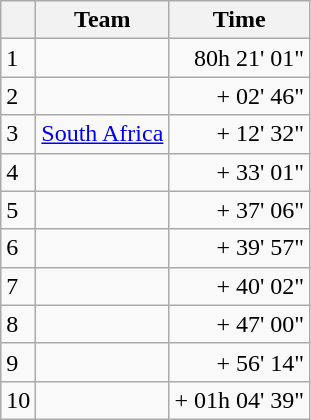<table class=wikitable>
<tr>
<th></th>
<th>Team</th>
<th>Time</th>
</tr>
<tr>
<td>1</td>
<td></td>
<td align=right>80h 21' 01"</td>
</tr>
<tr>
<td>2</td>
<td></td>
<td align=right>+ 02' 46"</td>
</tr>
<tr>
<td>3</td>
<td><a href='#'>South Africa</a></td>
<td align=right>+ 12' 32"</td>
</tr>
<tr>
<td>4</td>
<td></td>
<td align=right>+ 33' 01"</td>
</tr>
<tr>
<td>5</td>
<td></td>
<td align=right>+ 37' 06"</td>
</tr>
<tr>
<td>6</td>
<td></td>
<td align=right>+ 39' 57"</td>
</tr>
<tr>
<td>7</td>
<td></td>
<td align=right>+ 40' 02"</td>
</tr>
<tr>
<td>8</td>
<td></td>
<td align=right>+ 47' 00"</td>
</tr>
<tr>
<td>9</td>
<td></td>
<td align=right>+ 56' 14"</td>
</tr>
<tr>
<td>10</td>
<td></td>
<td align=right>+ 01h 04' 39"</td>
</tr>
</table>
